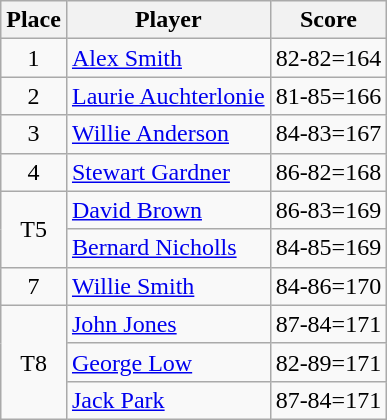<table class=wikitable>
<tr>
<th>Place</th>
<th>Player</th>
<th>Score</th>
</tr>
<tr>
<td align=center>1</td>
<td> <a href='#'>Alex Smith</a></td>
<td>82-82=164</td>
</tr>
<tr>
<td align=center>2</td>
<td> <a href='#'>Laurie Auchterlonie</a></td>
<td>81-85=166</td>
</tr>
<tr>
<td align=center>3</td>
<td> <a href='#'>Willie Anderson</a></td>
<td>84-83=167</td>
</tr>
<tr>
<td align=center>4</td>
<td> <a href='#'>Stewart Gardner</a></td>
<td>86-82=168</td>
</tr>
<tr>
<td rowspan=2 align=center>T5</td>
<td> <a href='#'>David Brown</a></td>
<td>86-83=169</td>
</tr>
<tr>
<td> <a href='#'>Bernard Nicholls</a></td>
<td>84-85=169</td>
</tr>
<tr>
<td align=center>7</td>
<td> <a href='#'>Willie Smith</a></td>
<td>84-86=170</td>
</tr>
<tr>
<td rowspan=3 align=center>T8</td>
<td> <a href='#'>John Jones</a></td>
<td>87-84=171</td>
</tr>
<tr>
<td> <a href='#'>George Low</a></td>
<td>82-89=171</td>
</tr>
<tr>
<td> <a href='#'>Jack Park</a></td>
<td>87-84=171</td>
</tr>
</table>
